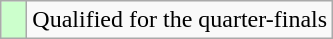<table class="wikitable">
<tr>
<td width=10px bgcolor="#ccffcc"></td>
<td>Qualified for the quarter-finals</td>
</tr>
</table>
